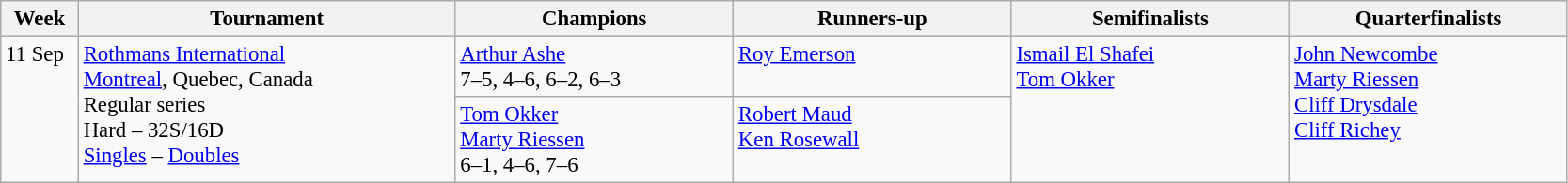<table class=wikitable style=font-size:95%>
<tr>
<th style="width:48px;">Week</th>
<th style="width:260px;">Tournament</th>
<th style="width:190px;">Champions</th>
<th style="width:190px;">Runners-up</th>
<th style="width:190px;">Semifinalists</th>
<th style="width:190px;">Quarterfinalists</th>
</tr>
<tr valign=top>
<td rowspan=2>11 Sep</td>
<td rowspan=2><a href='#'>Rothmans International</a><br> <a href='#'>Montreal</a>, Quebec, Canada<br>Regular series<br>Hard – 32S/16D<br><a href='#'>Singles</a> – <a href='#'>Doubles</a></td>
<td> <a href='#'>Arthur Ashe</a><br>7–5, 4–6, 6–2, 6–3</td>
<td> <a href='#'>Roy Emerson</a></td>
<td rowspan=2> <a href='#'>Ismail El Shafei</a><br> <a href='#'>Tom Okker</a></td>
<td rowspan=2> <a href='#'>John Newcombe</a><br> <a href='#'>Marty Riessen</a><br> <a href='#'>Cliff Drysdale</a><br> <a href='#'>Cliff Richey</a></td>
</tr>
<tr valign=top>
<td> <a href='#'>Tom Okker</a><br> <a href='#'>Marty Riessen</a><br>6–1, 4–6, 7–6</td>
<td> <a href='#'>Robert Maud</a><br> <a href='#'>Ken Rosewall</a></td>
</tr>
</table>
